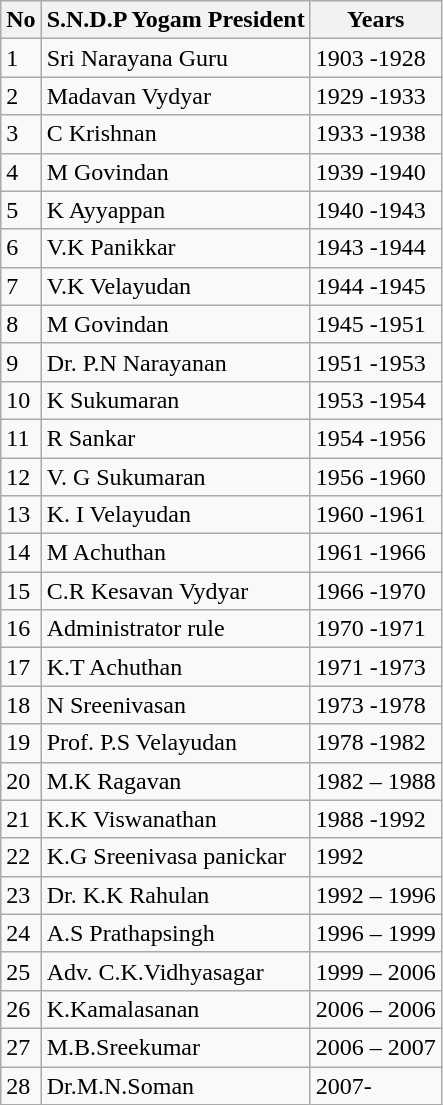<table class="wikitable sortable">
<tr>
<th>No</th>
<th>S.N.D.P Yogam President</th>
<th>Years</th>
</tr>
<tr>
<td>1</td>
<td>Sri Narayana Guru</td>
<td>1903 -1928</td>
</tr>
<tr>
<td>2</td>
<td>Madavan Vydyar</td>
<td>1929 -1933</td>
</tr>
<tr>
<td>3</td>
<td>C Krishnan</td>
<td>1933 -1938</td>
</tr>
<tr>
<td>4</td>
<td>M Govindan</td>
<td>1939 -1940</td>
</tr>
<tr>
<td>5</td>
<td>K Ayyappan</td>
<td>1940 -1943</td>
</tr>
<tr>
<td>6</td>
<td>V.K Panikkar</td>
<td>1943 -1944</td>
</tr>
<tr>
<td>7</td>
<td>V.K Velayudan</td>
<td>1944 -1945</td>
</tr>
<tr>
<td>8</td>
<td>M Govindan</td>
<td>1945 -1951</td>
</tr>
<tr>
<td>9</td>
<td>Dr. P.N Narayanan</td>
<td>1951 -1953</td>
</tr>
<tr>
<td>10</td>
<td>K Sukumaran</td>
<td>1953 -1954</td>
</tr>
<tr>
<td>11</td>
<td>R Sankar</td>
<td>1954 -1956</td>
</tr>
<tr>
<td>12</td>
<td>V. G Sukumaran</td>
<td>1956 -1960</td>
</tr>
<tr>
<td>13</td>
<td>K. I Velayudan</td>
<td>1960 -1961</td>
</tr>
<tr>
<td>14</td>
<td>M Achuthan</td>
<td>1961 -1966</td>
</tr>
<tr>
<td>15</td>
<td>C.R Kesavan Vydyar</td>
<td>1966 -1970</td>
</tr>
<tr>
<td>16</td>
<td>Administrator rule</td>
<td>1970 -1971</td>
</tr>
<tr>
<td>17</td>
<td>K.T Achuthan</td>
<td>1971 -1973</td>
</tr>
<tr>
<td>18</td>
<td>N Sreenivasan</td>
<td>1973 -1978</td>
</tr>
<tr>
<td>19</td>
<td>Prof. P.S Velayudan</td>
<td>1978 -1982</td>
</tr>
<tr>
<td>20</td>
<td>M.K Ragavan</td>
<td>1982 – 1988</td>
</tr>
<tr>
<td>21</td>
<td>K.K Viswanathan</td>
<td>1988 -1992</td>
</tr>
<tr>
<td>22</td>
<td>K.G Sreenivasa panickar</td>
<td>1992</td>
</tr>
<tr>
<td>23</td>
<td>Dr. K.K Rahulan</td>
<td>1992 – 1996</td>
</tr>
<tr>
<td>24</td>
<td>A.S Prathapsingh</td>
<td>1996 – 1999</td>
</tr>
<tr>
<td>25</td>
<td>Adv. C.K.Vidhyasagar</td>
<td>1999 – 2006</td>
</tr>
<tr>
<td>26</td>
<td>K.Kamalasanan</td>
<td>2006 – 2006</td>
</tr>
<tr>
<td>27</td>
<td>M.B.Sreekumar</td>
<td>2006 – 2007</td>
</tr>
<tr>
<td>28</td>
<td>Dr.M.N.Soman</td>
<td>2007-</td>
</tr>
</table>
